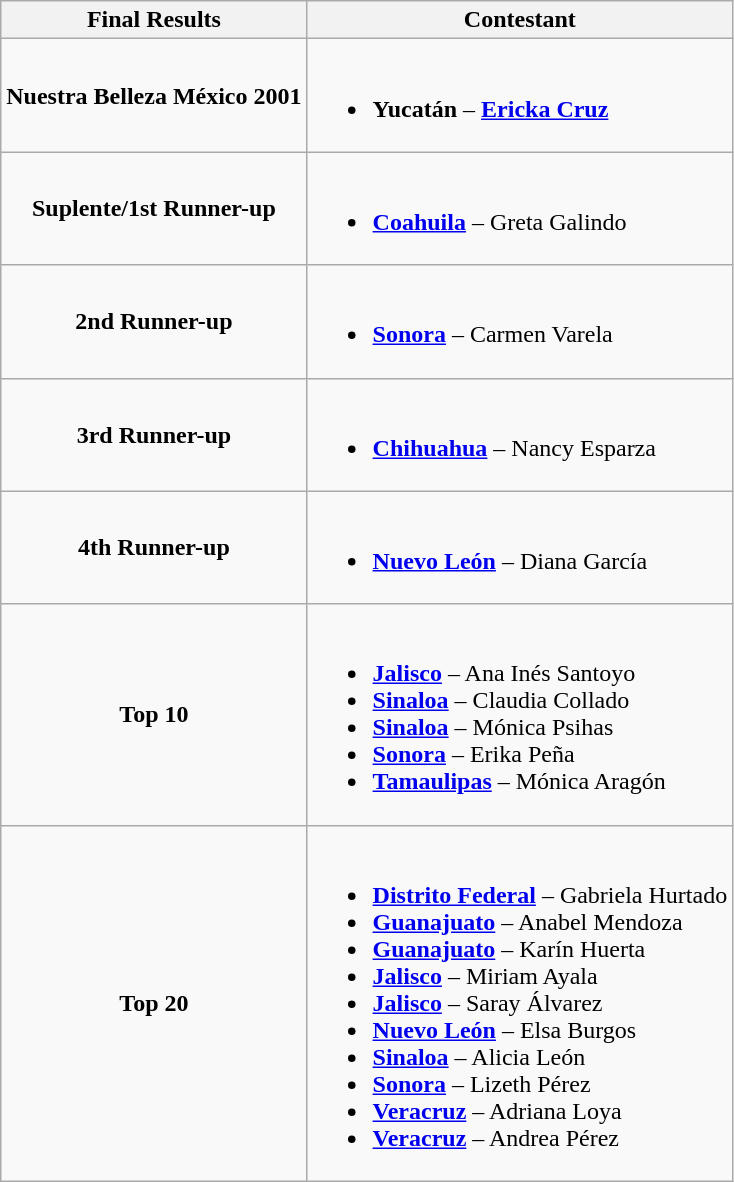<table class="wikitable">
<tr>
<th>Final Results</th>
<th>Contestant</th>
</tr>
<tr>
<td align="center"><strong>Nuestra Belleza México 2001</strong></td>
<td><br><ul><li><strong> Yucatán</strong> – <strong><a href='#'>Ericka Cruz</a></strong></li></ul></td>
</tr>
<tr>
<td align="center"><strong>Suplente/1st Runner-up</strong></td>
<td><br><ul><li><strong> <a href='#'>Coahuila</a></strong> – Greta Galindo</li></ul></td>
</tr>
<tr>
<td align="center"><strong>2nd Runner-up</strong></td>
<td><br><ul><li><strong> <a href='#'>Sonora</a></strong> – Carmen Varela</li></ul></td>
</tr>
<tr>
<td align="center"><strong>3rd Runner-up</strong></td>
<td><br><ul><li><strong> <a href='#'>Chihuahua</a></strong> – Nancy Esparza</li></ul></td>
</tr>
<tr>
<td align="center"><strong>4th Runner-up</strong></td>
<td><br><ul><li><strong> <a href='#'>Nuevo León</a></strong> – Diana García</li></ul></td>
</tr>
<tr>
<td align="center"><strong>Top 10</strong></td>
<td><br><ul><li><strong> <a href='#'>Jalisco</a></strong> – Ana Inés Santoyo</li><li><strong> <a href='#'>Sinaloa</a></strong> – Claudia Collado</li><li><strong> <a href='#'>Sinaloa</a></strong> – Mónica Psihas</li><li><strong> <a href='#'>Sonora</a></strong> – Erika Peña</li><li><strong> <a href='#'>Tamaulipas</a></strong> – Mónica Aragón</li></ul></td>
</tr>
<tr>
<td align="center"><strong>Top 20</strong></td>
<td><br><ul><li><strong> <a href='#'>Distrito Federal</a></strong> – Gabriela Hurtado</li><li><strong> <a href='#'>Guanajuato</a></strong> – Anabel Mendoza</li><li><strong> <a href='#'>Guanajuato</a></strong> – Karín Huerta</li><li><strong> <a href='#'>Jalisco</a></strong> – Miriam Ayala</li><li><strong> <a href='#'>Jalisco</a></strong> – Saray Álvarez</li><li><strong> <a href='#'>Nuevo León</a></strong> – Elsa Burgos</li><li><strong> <a href='#'>Sinaloa</a></strong> – Alicia León</li><li><strong> <a href='#'>Sonora</a></strong> – Lizeth Pérez</li><li><strong> <a href='#'>Veracruz</a></strong> – Adriana Loya</li><li><strong> <a href='#'>Veracruz</a></strong> – Andrea Pérez</li></ul></td>
</tr>
</table>
